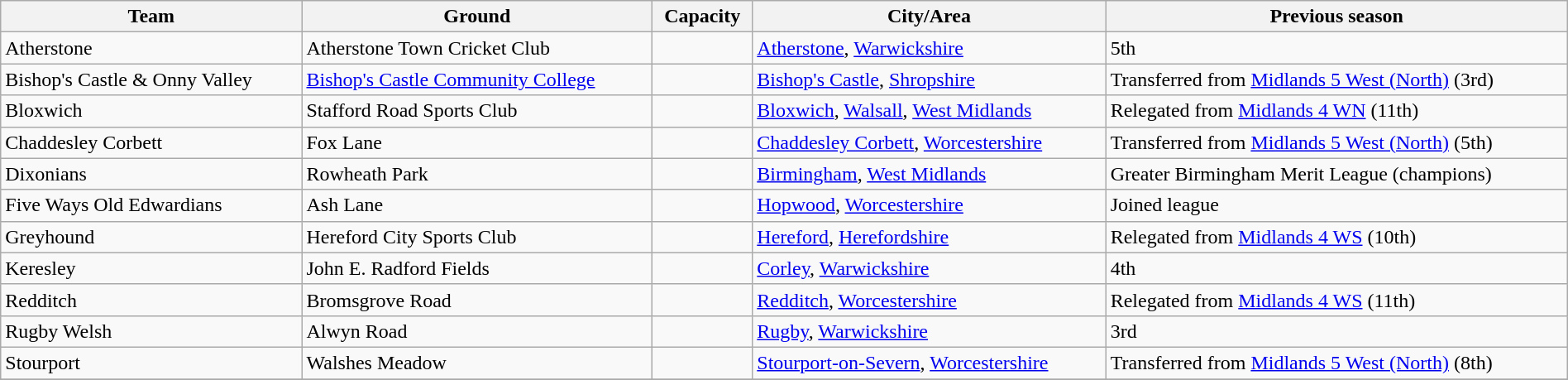<table class="wikitable sortable" width=100%>
<tr>
<th>Team</th>
<th>Ground</th>
<th>Capacity</th>
<th>City/Area</th>
<th>Previous season</th>
</tr>
<tr>
<td>Atherstone</td>
<td>Atherstone Town Cricket Club</td>
<td></td>
<td><a href='#'>Atherstone</a>, <a href='#'>Warwickshire</a></td>
<td>5th</td>
</tr>
<tr>
<td>Bishop's Castle & Onny Valley</td>
<td><a href='#'>Bishop's Castle Community College</a></td>
<td></td>
<td><a href='#'>Bishop's Castle</a>, <a href='#'>Shropshire</a></td>
<td>Transferred from <a href='#'>Midlands 5 West (North)</a> (3rd)</td>
</tr>
<tr>
<td>Bloxwich</td>
<td>Stafford Road Sports Club</td>
<td></td>
<td><a href='#'>Bloxwich</a>, <a href='#'>Walsall</a>, <a href='#'>West Midlands</a></td>
<td>Relegated from <a href='#'>Midlands 4 WN</a> (11th)</td>
</tr>
<tr>
<td>Chaddesley Corbett</td>
<td>Fox Lane</td>
<td></td>
<td><a href='#'>Chaddesley Corbett</a>, <a href='#'>Worcestershire</a></td>
<td>Transferred from <a href='#'>Midlands 5 West (North)</a> (5th)</td>
</tr>
<tr>
<td>Dixonians</td>
<td>Rowheath Park</td>
<td></td>
<td><a href='#'>Birmingham</a>, <a href='#'>West Midlands</a></td>
<td>Greater Birmingham Merit League (champions)</td>
</tr>
<tr>
<td>Five Ways Old Edwardians</td>
<td>Ash Lane</td>
<td></td>
<td><a href='#'>Hopwood</a>, <a href='#'>Worcestershire</a></td>
<td>Joined league</td>
</tr>
<tr>
<td>Greyhound</td>
<td>Hereford City Sports Club</td>
<td></td>
<td><a href='#'>Hereford</a>, <a href='#'>Herefordshire</a></td>
<td>Relegated from <a href='#'>Midlands 4 WS</a> (10th)</td>
</tr>
<tr>
<td>Keresley</td>
<td>John E. Radford Fields</td>
<td></td>
<td><a href='#'>Corley</a>, <a href='#'>Warwickshire</a></td>
<td>4th</td>
</tr>
<tr>
<td>Redditch</td>
<td>Bromsgrove Road</td>
<td></td>
<td><a href='#'>Redditch</a>, <a href='#'>Worcestershire</a></td>
<td>Relegated from <a href='#'>Midlands 4 WS</a> (11th)</td>
</tr>
<tr>
<td>Rugby Welsh</td>
<td>Alwyn Road</td>
<td></td>
<td><a href='#'>Rugby</a>, <a href='#'>Warwickshire</a></td>
<td>3rd</td>
</tr>
<tr>
<td>Stourport</td>
<td>Walshes Meadow</td>
<td></td>
<td><a href='#'>Stourport-on-Severn</a>, <a href='#'>Worcestershire</a></td>
<td>Transferred from <a href='#'>Midlands 5 West (North)</a> (8th)</td>
</tr>
<tr>
</tr>
</table>
